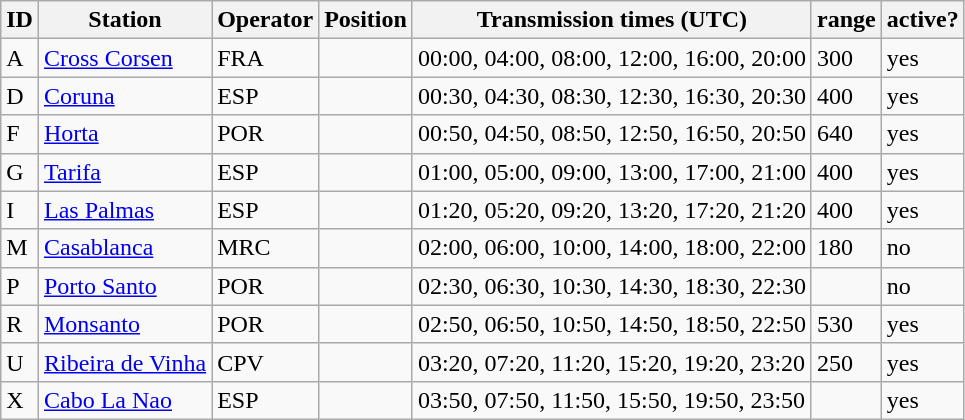<table class="wikitable sortable">
<tr class="hintergrundfarbe5">
<th>ID</th>
<th>Station</th>
<th>Operator</th>
<th>Position</th>
<th class="unsortable">Transmission times (UTC)</th>
<th>range</th>
<th>active?</th>
</tr>
<tr>
<td>A</td>
<td><a href='#'>Cross Corsen</a></td>
<td>FRA</td>
<td></td>
<td>00:00, 04:00, 08:00, 12:00, 16:00, 20:00</td>
<td>300</td>
<td>yes</td>
</tr>
<tr>
<td>D</td>
<td><a href='#'>Coruna</a></td>
<td>ESP</td>
<td></td>
<td>00:30, 04:30, 08:30, 12:30, 16:30, 20:30</td>
<td>400</td>
<td>yes</td>
</tr>
<tr>
<td>F</td>
<td><a href='#'>Horta</a></td>
<td>POR</td>
<td></td>
<td>00:50, 04:50, 08:50, 12:50, 16:50, 20:50</td>
<td>640</td>
<td>yes</td>
</tr>
<tr>
<td>G</td>
<td><a href='#'>Tarifa</a></td>
<td>ESP</td>
<td></td>
<td>01:00, 05:00, 09:00, 13:00, 17:00, 21:00</td>
<td>400</td>
<td>yes</td>
</tr>
<tr>
<td>I</td>
<td><a href='#'>Las Palmas</a></td>
<td>ESP</td>
<td></td>
<td>01:20, 05:20, 09:20, 13:20, 17:20, 21:20</td>
<td>400</td>
<td>yes</td>
</tr>
<tr>
<td>M</td>
<td><a href='#'>Casablanca</a></td>
<td>MRC</td>
<td></td>
<td>02:00, 06:00, 10:00, 14:00, 18:00, 22:00</td>
<td>180</td>
<td>no</td>
</tr>
<tr>
<td>P</td>
<td><a href='#'>Porto Santo</a></td>
<td>POR</td>
<td></td>
<td>02:30, 06:30, 10:30, 14:30, 18:30, 22:30</td>
<td></td>
<td>no</td>
</tr>
<tr>
<td>R</td>
<td><a href='#'>Monsanto</a></td>
<td>POR</td>
<td></td>
<td>02:50, 06:50, 10:50, 14:50, 18:50, 22:50</td>
<td>530</td>
<td>yes</td>
</tr>
<tr>
<td>U</td>
<td><a href='#'>Ribeira de Vinha</a></td>
<td>CPV</td>
<td></td>
<td>03:20, 07:20, 11:20, 15:20, 19:20, 23:20</td>
<td>250</td>
<td>yes</td>
</tr>
<tr>
<td>X</td>
<td><a href='#'>Cabo La Nao</a></td>
<td>ESP</td>
<td></td>
<td>03:50, 07:50, 11:50, 15:50, 19:50, 23:50</td>
<td></td>
<td>yes</td>
</tr>
</table>
